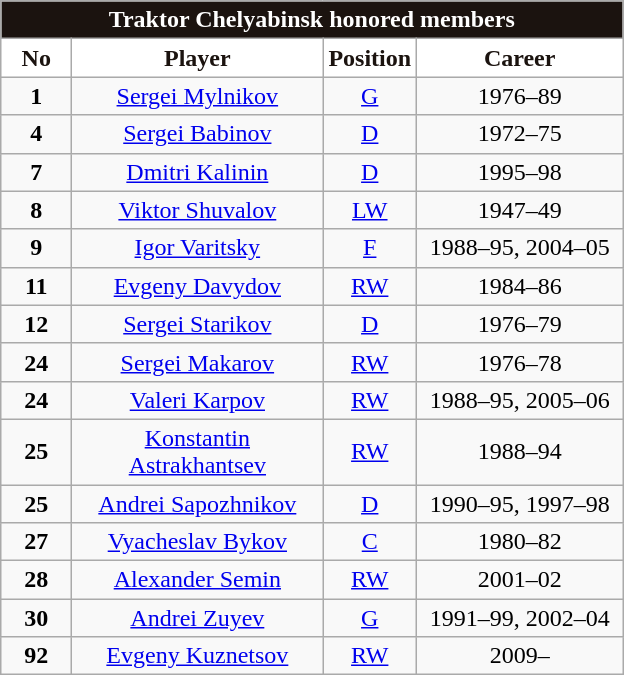<table class="wikitable" style="text-align:center">
<tr>
<td colspan="5" style= "background: #1B130F; color: #ffffff"><strong>Traktor Chelyabinsk honored members</strong></td>
</tr>
<tr>
<th width=40px style="background: #ffffff; color: #1B130F;">No</th>
<th width=160px style="background: #ffffff; color: #1B130F;">Player</th>
<th width=40px style="background: #ffffff; color: #1B130F;">Position</th>
<th width=130px style="background: #ffffff; color: #1B130F;">Career</th>
</tr>
<tr>
<td><strong>1</strong></td>
<td><a href='#'>Sergei Mylnikov</a></td>
<td><a href='#'>G</a></td>
<td>1976–89</td>
</tr>
<tr>
<td><strong>4</strong></td>
<td><a href='#'>Sergei Babinov</a></td>
<td><a href='#'>D</a></td>
<td>1972–75</td>
</tr>
<tr>
<td><strong>7</strong></td>
<td><a href='#'>Dmitri Kalinin</a></td>
<td><a href='#'>D</a></td>
<td>1995–98</td>
</tr>
<tr>
<td><strong>8</strong></td>
<td><a href='#'>Viktor Shuvalov</a></td>
<td><a href='#'>LW</a></td>
<td>1947–49</td>
</tr>
<tr>
<td><strong>9</strong></td>
<td><a href='#'>Igor Varitsky</a></td>
<td><a href='#'>F</a></td>
<td>1988–95, 2004–05</td>
</tr>
<tr>
<td><strong>11</strong></td>
<td><a href='#'>Evgeny Davydov</a></td>
<td><a href='#'>RW</a></td>
<td>1984–86</td>
</tr>
<tr>
<td><strong>12</strong></td>
<td><a href='#'>Sergei Starikov</a></td>
<td><a href='#'>D</a></td>
<td>1976–79</td>
</tr>
<tr>
<td><strong>24</strong></td>
<td><a href='#'>Sergei Makarov</a></td>
<td><a href='#'>RW</a></td>
<td>1976–78</td>
</tr>
<tr>
<td><strong>24</strong></td>
<td><a href='#'>Valeri Karpov</a></td>
<td><a href='#'>RW</a></td>
<td>1988–95, 2005–06</td>
</tr>
<tr>
<td><strong>25</strong></td>
<td><a href='#'>Konstantin Astrakhantsev</a></td>
<td><a href='#'>RW</a></td>
<td>1988–94</td>
</tr>
<tr>
<td><strong>25</strong></td>
<td><a href='#'>Andrei Sapozhnikov</a></td>
<td><a href='#'>D</a></td>
<td>1990–95, 1997–98</td>
</tr>
<tr>
<td><strong>27</strong></td>
<td><a href='#'>Vyacheslav Bykov</a></td>
<td><a href='#'>C</a></td>
<td>1980–82</td>
</tr>
<tr>
<td><strong>28</strong></td>
<td><a href='#'>Alexander Semin</a></td>
<td><a href='#'>RW</a></td>
<td>2001–02</td>
</tr>
<tr>
<td><strong>30</strong></td>
<td><a href='#'>Andrei Zuyev</a></td>
<td><a href='#'>G</a></td>
<td>1991–99, 2002–04</td>
</tr>
<tr>
<td><strong>92</strong></td>
<td><a href='#'>Evgeny Kuznetsov</a></td>
<td><a href='#'>RW</a></td>
<td>2009–</td>
</tr>
</table>
